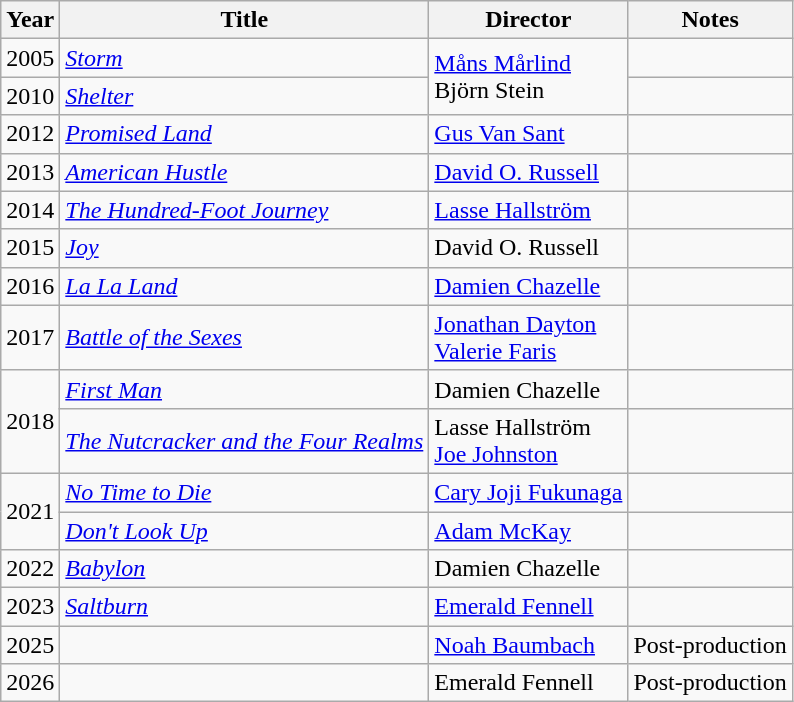<table class="wikitable">
<tr>
<th>Year</th>
<th>Title</th>
<th>Director</th>
<th>Notes</th>
</tr>
<tr>
<td>2005</td>
<td><em><a href='#'>Storm</a></em></td>
<td rowspan="2"><a href='#'>Måns Mårlind</a><br>Björn Stein</td>
<td></td>
</tr>
<tr>
<td>2010</td>
<td><em><a href='#'>Shelter</a></em></td>
<td></td>
</tr>
<tr>
<td>2012</td>
<td><em><a href='#'>Promised Land</a></em></td>
<td><a href='#'>Gus Van Sant</a></td>
<td></td>
</tr>
<tr>
<td>2013</td>
<td><em><a href='#'>American Hustle</a></em></td>
<td><a href='#'>David O. Russell</a></td>
<td></td>
</tr>
<tr>
<td>2014</td>
<td><em><a href='#'>The Hundred-Foot Journey</a></em></td>
<td><a href='#'>Lasse Hallström</a></td>
<td></td>
</tr>
<tr>
<td>2015</td>
<td><em><a href='#'>Joy</a></em></td>
<td>David O. Russell</td>
<td></td>
</tr>
<tr>
<td>2016</td>
<td><em><a href='#'>La La Land</a></em></td>
<td><a href='#'>Damien Chazelle</a></td>
<td></td>
</tr>
<tr>
<td>2017</td>
<td><em><a href='#'>Battle of the Sexes</a></em></td>
<td><a href='#'>Jonathan Dayton<br>Valerie Faris</a></td>
<td></td>
</tr>
<tr>
<td rowspan=2>2018</td>
<td><em><a href='#'>First Man</a></em></td>
<td>Damien Chazelle</td>
<td></td>
</tr>
<tr>
<td><em><a href='#'>The Nutcracker and the Four Realms</a></em></td>
<td>Lasse Hallström<br><a href='#'>Joe Johnston</a></td>
<td></td>
</tr>
<tr>
<td rowspan=2>2021</td>
<td><em><a href='#'>No Time to Die</a></em></td>
<td><a href='#'>Cary Joji Fukunaga</a></td>
<td></td>
</tr>
<tr>
<td><em><a href='#'>Don't Look Up</a></em></td>
<td><a href='#'>Adam McKay</a></td>
<td></td>
</tr>
<tr>
<td>2022</td>
<td><em><a href='#'>Babylon</a></em></td>
<td>Damien Chazelle</td>
<td></td>
</tr>
<tr>
<td>2023</td>
<td><em><a href='#'>Saltburn</a></em></td>
<td><a href='#'>Emerald Fennell</a></td>
<td></td>
</tr>
<tr>
<td>2025</td>
<td></td>
<td><a href='#'>Noah Baumbach</a></td>
<td>Post-production</td>
</tr>
<tr>
<td>2026</td>
<td></td>
<td>Emerald Fennell</td>
<td>Post-production</td>
</tr>
</table>
